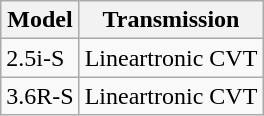<table class="wikitable">
<tr>
<th>Model</th>
<th>Transmission</th>
</tr>
<tr>
<td>2.5i-S</td>
<td>Lineartronic CVT</td>
</tr>
<tr>
<td>3.6R-S</td>
<td>Lineartronic CVT</td>
</tr>
</table>
